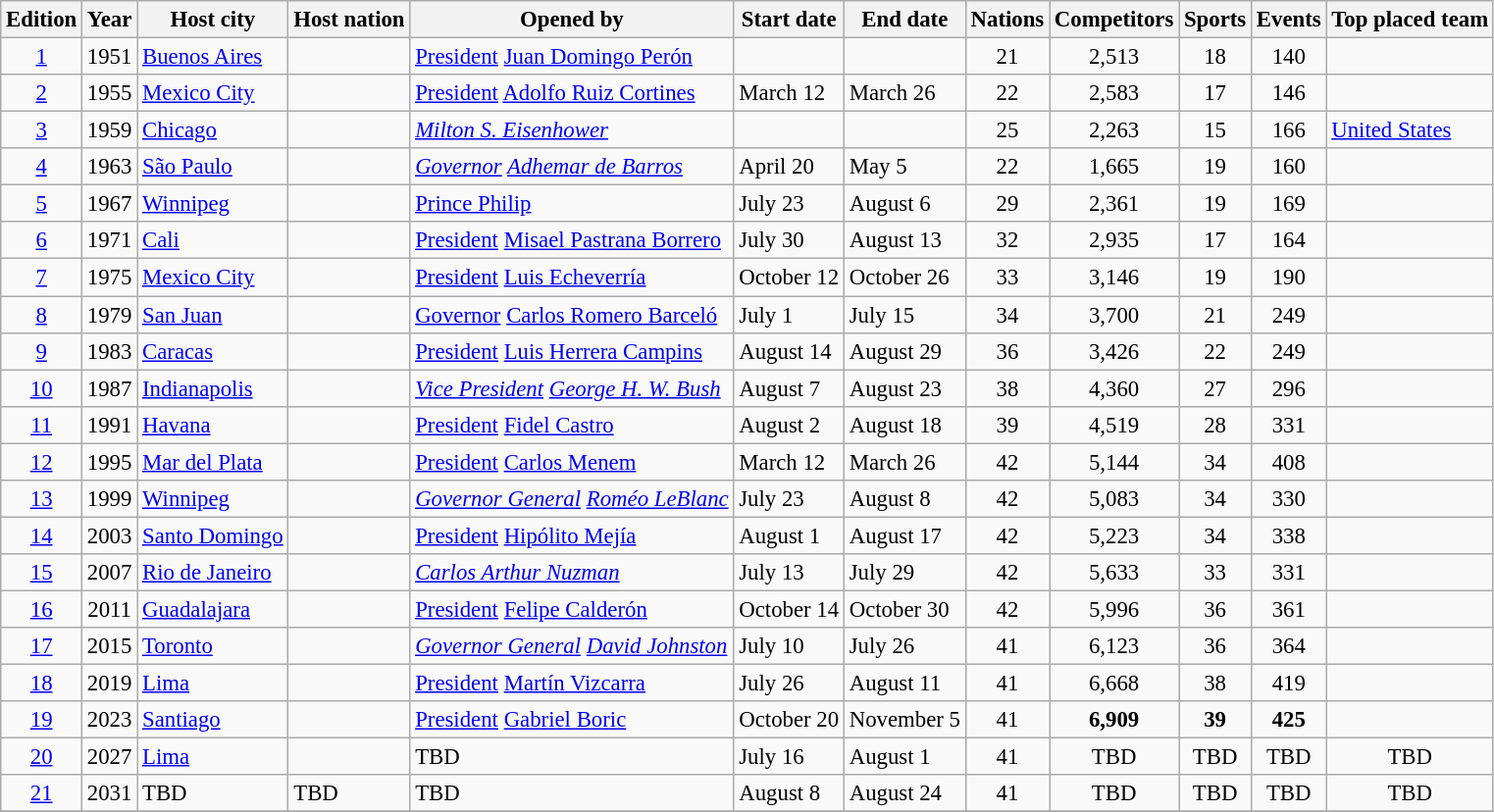<table class="wikitable" style="text-align:center; font-size:95%;">
<tr>
<th>Edition</th>
<th>Year</th>
<th>Host city</th>
<th>Host nation</th>
<th>Opened by</th>
<th>Start date</th>
<th>End date</th>
<th>Nations</th>
<th>Competitors</th>
<th>Sports</th>
<th>Events</th>
<th>Top placed team</th>
</tr>
<tr>
<td><a href='#'>1</a></td>
<td>1951</td>
<td align=left><a href='#'>Buenos Aires</a></td>
<td align=left></td>
<td align=left><a href='#'>President</a> <a href='#'>Juan Domingo Perón</a></td>
<td align=left></td>
<td align=left></td>
<td>21</td>
<td>2,513</td>
<td>18</td>
<td>140</td>
<td align=left></td>
</tr>
<tr>
<td><a href='#'>2</a></td>
<td>1955</td>
<td align=left><a href='#'>Mexico City</a></td>
<td align=left></td>
<td align=left><a href='#'>President</a> <a href='#'>Adolfo Ruiz Cortines</a></td>
<td align=left>March 12</td>
<td align=left>March 26</td>
<td>22</td>
<td>2,583</td>
<td>17</td>
<td>146</td>
<td align=left></td>
</tr>
<tr>
<td><a href='#'>3</a></td>
<td>1959</td>
<td align=left><a href='#'>Chicago</a></td>
<td align=left></td>
<td align=left><em><a href='#'>Milton S. Eisenhower</a></em></td>
<td align=left></td>
<td align=left></td>
<td>25</td>
<td>2,263</td>
<td>15</td>
<td>166</td>
<td align=left> <a href='#'>United States</a> </td>
</tr>
<tr>
<td><a href='#'>4</a></td>
<td>1963</td>
<td align=left><a href='#'>São Paulo</a></td>
<td align=left></td>
<td align=left><em><a href='#'>Governor</a> <a href='#'>Adhemar de Barros</a></em></td>
<td align=left>April 20</td>
<td align=left>May 5</td>
<td>22</td>
<td>1,665</td>
<td>19</td>
<td>160</td>
<td align=left></td>
</tr>
<tr>
<td><a href='#'>5</a></td>
<td>1967</td>
<td align=left><a href='#'>Winnipeg</a></td>
<td align=left></td>
<td align=left><a href='#'>Prince Philip</a></td>
<td align=left>July 23</td>
<td align=left>August 6</td>
<td>29</td>
<td>2,361</td>
<td>19</td>
<td>169</td>
<td align=left></td>
</tr>
<tr>
<td><a href='#'>6</a></td>
<td>1971</td>
<td align=left><a href='#'>Cali</a></td>
<td align=left></td>
<td align=left><a href='#'>President</a> <a href='#'>Misael Pastrana Borrero</a></td>
<td align=left>July 30</td>
<td align=left>August 13</td>
<td>32</td>
<td>2,935</td>
<td>17</td>
<td>164</td>
<td align=left></td>
</tr>
<tr>
<td><a href='#'>7</a></td>
<td>1975</td>
<td align=left><a href='#'>Mexico City</a></td>
<td align=left></td>
<td align=left><a href='#'>President</a> <a href='#'>Luis Echeverría</a></td>
<td align=left>October 12</td>
<td align=left>October 26</td>
<td>33</td>
<td>3,146</td>
<td>19</td>
<td>190</td>
<td align=left></td>
</tr>
<tr>
<td><a href='#'>8</a></td>
<td>1979</td>
<td align=left><a href='#'>San Juan</a></td>
<td align=left></td>
<td align=left><a href='#'>Governor</a> <a href='#'>Carlos Romero Barceló</a></td>
<td align=left>July 1</td>
<td align=left>July 15</td>
<td>34</td>
<td>3,700</td>
<td>21</td>
<td>249</td>
<td align=left></td>
</tr>
<tr>
<td><a href='#'>9</a></td>
<td>1983</td>
<td align=left><a href='#'>Caracas</a></td>
<td align=left></td>
<td align=left><a href='#'>President</a> <a href='#'>Luis Herrera Campins</a></td>
<td align=left>August 14</td>
<td align=left>August 29</td>
<td>36</td>
<td>3,426</td>
<td>22</td>
<td>249</td>
<td align=left></td>
</tr>
<tr>
<td><a href='#'>10</a></td>
<td>1987</td>
<td align=left><a href='#'>Indianapolis</a></td>
<td align=left></td>
<td align=left><em><a href='#'>Vice President</a> <a href='#'>George H. W. Bush</a></em></td>
<td align=left>August 7</td>
<td align=left>August 23</td>
<td>38</td>
<td>4,360</td>
<td>27</td>
<td>296</td>
<td align=left></td>
</tr>
<tr>
<td><a href='#'>11</a></td>
<td>1991</td>
<td align=left><a href='#'>Havana</a></td>
<td align=left></td>
<td align=left><a href='#'>President</a> <a href='#'>Fidel Castro</a></td>
<td align=left>August 2</td>
<td align=left>August 18</td>
<td>39</td>
<td>4,519</td>
<td>28</td>
<td>331</td>
<td align=left></td>
</tr>
<tr>
<td><a href='#'>12</a></td>
<td>1995</td>
<td align=left><a href='#'>Mar del Plata</a></td>
<td align=left></td>
<td align=left><a href='#'>President</a> <a href='#'>Carlos Menem</a></td>
<td align=left>March 12</td>
<td align=left>March 26</td>
<td>42</td>
<td>5,144</td>
<td>34</td>
<td>408</td>
<td align=left></td>
</tr>
<tr>
<td><a href='#'>13</a></td>
<td>1999</td>
<td align=left><a href='#'>Winnipeg</a></td>
<td align=left></td>
<td align=left><em><a href='#'>Governor General</a> <a href='#'>Roméo LeBlanc</a></em></td>
<td align=left>July 23</td>
<td align=left>August 8</td>
<td>42</td>
<td>5,083</td>
<td>34</td>
<td>330</td>
<td align=left></td>
</tr>
<tr>
<td><a href='#'>14</a></td>
<td>2003</td>
<td align=left><a href='#'>Santo Domingo</a></td>
<td align=left></td>
<td align=left><a href='#'>President</a> <a href='#'>Hipólito Mejía</a></td>
<td align=left>August 1</td>
<td align=left>August 17</td>
<td>42</td>
<td>5,223</td>
<td>34</td>
<td>338</td>
<td align=left></td>
</tr>
<tr>
<td><a href='#'>15</a></td>
<td>2007</td>
<td align=left><a href='#'>Rio de Janeiro</a></td>
<td align=left></td>
<td align=left><em><a href='#'>Carlos Arthur Nuzman</a></em></td>
<td align=left>July 13</td>
<td align=left>July 29</td>
<td>42</td>
<td>5,633</td>
<td>33</td>
<td>331</td>
<td align=left></td>
</tr>
<tr>
<td><a href='#'>16</a></td>
<td>2011</td>
<td align=left><a href='#'>Guadalajara</a></td>
<td align=left></td>
<td align=left><a href='#'>President</a> <a href='#'>Felipe Calderón</a></td>
<td align=left>October 14</td>
<td align=left>October 30</td>
<td>42</td>
<td>5,996</td>
<td>36</td>
<td>361</td>
<td align=left></td>
</tr>
<tr>
<td><a href='#'>17</a></td>
<td>2015</td>
<td align=left><a href='#'>Toronto</a></td>
<td align=left></td>
<td align=left><em><a href='#'>Governor General</a> <a href='#'>David Johnston</a></em></td>
<td align=left>July 10</td>
<td align=left>July 26</td>
<td>41</td>
<td>6,123</td>
<td>36</td>
<td>364</td>
<td align=left></td>
</tr>
<tr>
<td><a href='#'>18</a></td>
<td>2019</td>
<td align=left><a href='#'>Lima</a></td>
<td align=left></td>
<td align=left><a href='#'>President</a> <a href='#'>Martín Vizcarra</a></td>
<td align=left>July 26</td>
<td align=left>August 11</td>
<td>41</td>
<td>6,668</td>
<td>38</td>
<td>419</td>
<td align=left></td>
</tr>
<tr>
<td><a href='#'>19</a></td>
<td>2023</td>
<td align=left><a href='#'>Santiago</a></td>
<td align=left></td>
<td align=left><a href='#'>President</a> <a href='#'>Gabriel Boric</a></td>
<td align=left>October 20</td>
<td align=left>November 5</td>
<td>41</td>
<td><strong>6,909</strong></td>
<td><strong>39</strong></td>
<td><strong>425</strong></td>
<td align=left></td>
</tr>
<tr>
<td><a href='#'>20</a></td>
<td>2027</td>
<td align=left><a href='#'>Lima</a></td>
<td align=left></td>
<td align=left>TBD</td>
<td align=left>July 16</td>
<td align=left>August 1</td>
<td>41</td>
<td>TBD</td>
<td>TBD</td>
<td>TBD</td>
<td>TBD</td>
</tr>
<tr>
<td><a href='#'>21</a></td>
<td>2031</td>
<td align=left>TBD</td>
<td align=left>TBD</td>
<td align=left>TBD</td>
<td align=left>August 8</td>
<td align=left>August 24</td>
<td>41</td>
<td>TBD</td>
<td>TBD</td>
<td>TBD</td>
<td>TBD</td>
</tr>
<tr>
</tr>
</table>
